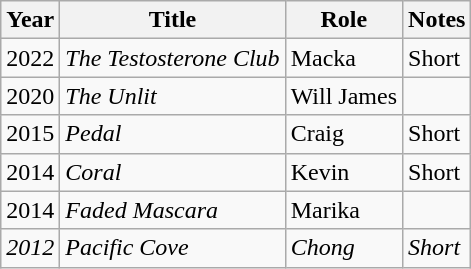<table class="wikitable sortable">
<tr>
<th>Year</th>
<th>Title</th>
<th>Role</th>
<th>Notes</th>
</tr>
<tr>
<td>2022</td>
<td><em>The Testosterone Club</em></td>
<td>Macka</td>
<td>Short</td>
</tr>
<tr>
<td>2020</td>
<td><em>The Unlit</em></td>
<td>Will James</td>
<td></td>
</tr>
<tr>
<td>2015</td>
<td><em>Pedal</em></td>
<td>Craig</td>
<td>Short</td>
</tr>
<tr>
<td>2014</td>
<td><em>Coral</em></td>
<td>Kevin</td>
<td>Short</td>
</tr>
<tr>
<td>2014</td>
<td><em>Faded Mascara</em></td>
<td>Marika</td>
<td></td>
</tr>
<tr>
<td><em>2012</em></td>
<td><em>Pacific Cove</em></td>
<td><em>Chong</em></td>
<td><em>Short</em></td>
</tr>
</table>
